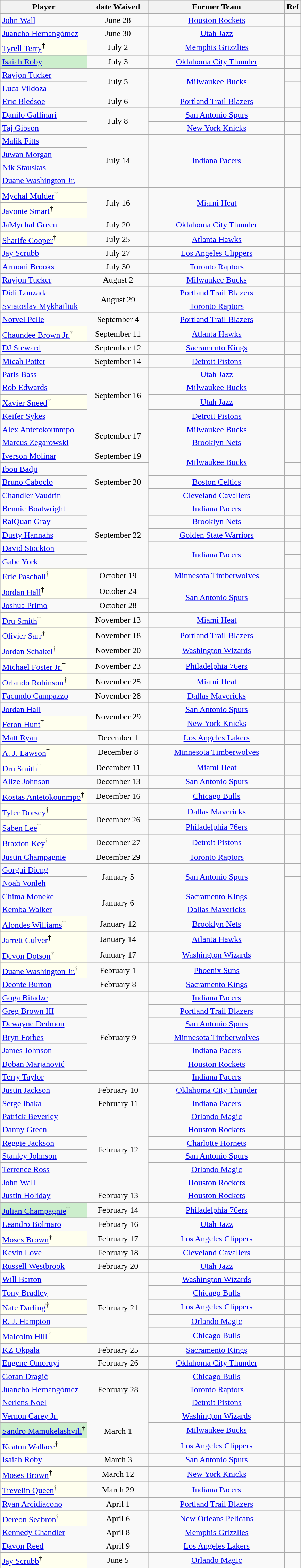<table class="wikitable sortable" style="text-align:left">
<tr>
<th style="width:160px">Player</th>
<th style="width:110px">date Waived</th>
<th style="width:254px">Former Team</th>
<th class="unsortable">Ref</th>
</tr>
<tr>
<td><a href='#'>John Wall</a></td>
<td align="center">June 28</td>
<td align="center"><a href='#'>Houston Rockets</a></td>
<td align="center"></td>
</tr>
<tr>
<td><a href='#'>Juancho Hernangómez</a></td>
<td align="center">June 30</td>
<td align="center"><a href='#'>Utah Jazz</a></td>
<td align="center"></td>
</tr>
<tr>
<td style="width:20px; background:#ffe;"><a href='#'>Tyrell Terry</a><sup>†</sup></td>
<td align="center">July 2</td>
<td align="center"><a href='#'>Memphis Grizzlies</a></td>
<td align="center"></td>
</tr>
<tr>
<td style="width:20px; background:#cec;"><a href='#'>Isaiah Roby</a></td>
<td align="center">July 3</td>
<td align="center"><a href='#'>Oklahoma City Thunder</a></td>
<td align="center"></td>
</tr>
<tr>
<td><a href='#'>Rayjon Tucker</a></td>
<td rowspan=2 align="center">July 5</td>
<td rowspan=2 align="center"><a href='#'>Milwaukee Bucks</a></td>
<td align="center"></td>
</tr>
<tr>
<td><a href='#'>Luca Vildoza</a></td>
<td align="center"></td>
</tr>
<tr>
<td><a href='#'>Eric Bledsoe</a></td>
<td align="center">July 6</td>
<td align="center"><a href='#'>Portland Trail Blazers</a></td>
<td align="center"></td>
</tr>
<tr>
<td><a href='#'>Danilo Gallinari</a></td>
<td rowspan=2 align="center">July 8</td>
<td align="center"><a href='#'>San Antonio Spurs</a></td>
<td align="center"></td>
</tr>
<tr>
<td><a href='#'>Taj Gibson</a></td>
<td align="center"><a href='#'>New York Knicks</a></td>
<td align="center"></td>
</tr>
<tr>
<td><a href='#'>Malik Fitts</a></td>
<td rowspan=4 align="center">July 14</td>
<td rowspan=4 align="center"><a href='#'>Indiana Pacers</a></td>
<td rowspan=4 align="center"></td>
</tr>
<tr>
<td><a href='#'>Juwan Morgan</a></td>
</tr>
<tr>
<td><a href='#'>Nik Stauskas</a></td>
</tr>
<tr>
<td><a href='#'>Duane Washington Jr.</a></td>
</tr>
<tr>
<td style="width:20px; background:#ffe;"><a href='#'>Mychal Mulder</a><sup>†</sup></td>
<td rowspan=2 align="center">July 16</td>
<td rowspan=2 align="center"><a href='#'>Miami Heat</a></td>
<td rowspan=2 align="center"></td>
</tr>
<tr>
<td style="width:20px; background:#ffe;"><a href='#'>Javonte Smart</a><sup>†</sup></td>
</tr>
<tr>
<td><a href='#'>JaMychal Green</a></td>
<td align="center">July 20</td>
<td align="center"><a href='#'>Oklahoma City Thunder</a></td>
<td align="center"></td>
</tr>
<tr>
<td style="width:20px; background:#ffe;"><a href='#'>Sharife Cooper</a><sup>†</sup></td>
<td align="center">July 25</td>
<td align="center"><a href='#'>Atlanta Hawks</a></td>
<td align="center"></td>
</tr>
<tr>
<td><a href='#'>Jay Scrubb</a></td>
<td align="center">July 27</td>
<td align="center"><a href='#'>Los Angeles Clippers</a></td>
<td align="center"></td>
</tr>
<tr>
<td><a href='#'>Armoni Brooks</a></td>
<td align="center">July 30</td>
<td align="center"><a href='#'>Toronto Raptors</a></td>
<td align="center"></td>
</tr>
<tr>
<td><a href='#'>Rayjon Tucker</a></td>
<td align="center">August 2</td>
<td align="center"><a href='#'>Milwaukee Bucks</a></td>
<td align="center"></td>
</tr>
<tr>
<td><a href='#'>Didi Louzada</a></td>
<td rowspan=2 align="center">August 29</td>
<td align="center"><a href='#'>Portland Trail Blazers</a></td>
<td align="center"></td>
</tr>
<tr>
<td><a href='#'>Sviatoslav Mykhailiuk</a></td>
<td align="center"><a href='#'>Toronto Raptors</a></td>
<td align="center"></td>
</tr>
<tr>
<td><a href='#'>Norvel Pelle</a></td>
<td align="center">September 4</td>
<td align="center"><a href='#'>Portland Trail Blazers</a></td>
<td align="center"></td>
</tr>
<tr>
<td style="width:20px; background:#ffe;"><a href='#'>Chaundee Brown Jr.</a><sup>†</sup></td>
<td align="center">September 11</td>
<td align="center"><a href='#'>Atlanta Hawks</a></td>
<td align="center"></td>
</tr>
<tr>
<td><a href='#'>DJ Steward</a></td>
<td align="center">September 12</td>
<td align="center"><a href='#'>Sacramento Kings</a></td>
<td align="center"></td>
</tr>
<tr>
<td><a href='#'>Micah Potter</a></td>
<td align="center">September 14</td>
<td align="center"><a href='#'>Detroit Pistons</a></td>
<td align="center"></td>
</tr>
<tr>
<td><a href='#'>Paris Bass</a></td>
<td rowspan=4 align="center">September 16</td>
<td align="center"><a href='#'>Utah Jazz</a></td>
<td align="center"></td>
</tr>
<tr>
<td><a href='#'>Rob Edwards</a></td>
<td align="center"><a href='#'>Milwaukee Bucks</a></td>
<td align="center"></td>
</tr>
<tr>
<td style="width:20px; background:#ffe;"><a href='#'>Xavier Sneed</a><sup>†</sup></td>
<td align="center"><a href='#'>Utah Jazz</a></td>
<td align="center"></td>
</tr>
<tr>
<td><a href='#'>Keifer Sykes</a></td>
<td align="center"><a href='#'>Detroit Pistons</a></td>
<td align="center"></td>
</tr>
<tr>
<td><a href='#'>Alex Antetokounmpo</a></td>
<td rowspan=2 align="center">September 17</td>
<td align="center"><a href='#'>Milwaukee Bucks</a></td>
<td align="center"></td>
</tr>
<tr>
<td><a href='#'>Marcus Zegarowski</a></td>
<td align="center"><a href='#'>Brooklyn Nets</a></td>
<td align="center"></td>
</tr>
<tr>
<td><a href='#'>Iverson Molinar</a></td>
<td align="center">September 19</td>
<td rowspan=2 align="center"><a href='#'>Milwaukee Bucks</a></td>
<td align="center"></td>
</tr>
<tr>
<td><a href='#'>Ibou Badji</a></td>
<td rowspan=3 align="center">September 20</td>
<td align="center"></td>
</tr>
<tr>
<td><a href='#'>Bruno Caboclo</a></td>
<td align="center"><a href='#'>Boston Celtics</a></td>
<td align="center"></td>
</tr>
<tr>
<td><a href='#'>Chandler Vaudrin</a></td>
<td align="center"><a href='#'>Cleveland Cavaliers</a></td>
<td align="center"></td>
</tr>
<tr>
<td><a href='#'>Bennie Boatwright</a></td>
<td rowspan=5 align="center">September 22</td>
<td align="center"><a href='#'>Indiana Pacers</a></td>
<td align="center"></td>
</tr>
<tr>
<td><a href='#'>RaiQuan Gray</a></td>
<td align="center"><a href='#'>Brooklyn Nets</a></td>
<td align="center"></td>
</tr>
<tr>
<td><a href='#'>Dusty Hannahs</a></td>
<td align="center"><a href='#'>Golden State Warriors</a></td>
<td align="center"></td>
</tr>
<tr>
<td><a href='#'>David Stockton</a></td>
<td rowspan=2 align="center"><a href='#'>Indiana Pacers</a></td>
<td align="center"></td>
</tr>
<tr>
<td><a href='#'>Gabe York</a></td>
<td align="center"></td>
</tr>
<tr>
<td style="width:20px; background:#ffe;"><a href='#'>Eric Paschall</a><sup>†</sup></td>
<td align="center">October 19</td>
<td align="center"><a href='#'>Minnesota Timberwolves</a></td>
<td align="center"></td>
</tr>
<tr>
<td style="width:20px; background:#ffe;"><a href='#'>Jordan Hall</a><sup>†</sup></td>
<td align="center">October 24</td>
<td rowspan=2 align="center"><a href='#'>San Antonio Spurs</a></td>
<td align="center"></td>
</tr>
<tr>
<td><a href='#'>Joshua Primo</a></td>
<td align="center">October 28</td>
<td align="center"></td>
</tr>
<tr>
<td style="width:20px; background:#ffe;"><a href='#'>Dru Smith</a><sup>†</sup></td>
<td align="center">November 13</td>
<td align="center"><a href='#'>Miami Heat</a></td>
<td align="center"></td>
</tr>
<tr>
<td style="width:20px; background:#ffe;"><a href='#'>Olivier Sarr</a><sup>†</sup></td>
<td align="center">November 18</td>
<td align="center"><a href='#'>Portland Trail Blazers</a></td>
<td align="center"></td>
</tr>
<tr>
<td style="width:20px; background:#ffe;"><a href='#'>Jordan Schakel</a><sup>†</sup></td>
<td align="center">November 20</td>
<td align="center"><a href='#'>Washington Wizards</a></td>
<td align="center"></td>
</tr>
<tr>
<td style="width:20px; background:#ffe;"><a href='#'>Michael Foster Jr.</a><sup>†</sup></td>
<td align="center">November 23</td>
<td align="center"><a href='#'>Philadelphia 76ers</a></td>
<td align="center"></td>
</tr>
<tr>
<td style="width:20px; background:#ffe;"><a href='#'>Orlando Robinson</a><sup>†</sup></td>
<td align="center">November 25</td>
<td align="center"><a href='#'>Miami Heat</a></td>
<td align="center"></td>
</tr>
<tr>
<td><a href='#'>Facundo Campazzo</a></td>
<td align="center">November 28</td>
<td align="center"><a href='#'>Dallas Mavericks</a></td>
<td align="center"></td>
</tr>
<tr>
<td><a href='#'>Jordan Hall</a></td>
<td rowspan=2 align="center">November 29</td>
<td align="center"><a href='#'>San Antonio Spurs</a></td>
<td align="center"></td>
</tr>
<tr>
<td style="width:20px; background:#ffe;"><a href='#'>Feron Hunt</a><sup>†</sup></td>
<td align="center"><a href='#'>New York Knicks</a></td>
<td align="center"></td>
</tr>
<tr>
<td><a href='#'>Matt Ryan</a></td>
<td align="center">December 1</td>
<td align="center"><a href='#'>Los Angeles Lakers</a></td>
<td align="center"></td>
</tr>
<tr>
<td style="width:20px; background:#ffe;"><a href='#'>A. J. Lawson</a><sup>†</sup></td>
<td align="center">December 8</td>
<td align="center"><a href='#'>Minnesota Timberwolves</a></td>
<td align="center"></td>
</tr>
<tr>
<td style="width:20px; background:#ffe;"><a href='#'>Dru Smith</a><sup>†</sup></td>
<td align="center">December 11</td>
<td align="center"><a href='#'>Miami Heat</a></td>
<td align="center"></td>
</tr>
<tr>
<td><a href='#'>Alize Johnson</a></td>
<td align="center">December 13</td>
<td align="center"><a href='#'>San Antonio Spurs</a></td>
<td align="center"></td>
</tr>
<tr>
<td style="width:20px; background:#ffe;"><a href='#'>Kostas Antetokounmpo</a><sup>†</sup></td>
<td align="center">December 16</td>
<td align="center"><a href='#'>Chicago Bulls</a></td>
<td align="center"></td>
</tr>
<tr>
<td style="width:20px; background:#ffe;"><a href='#'>Tyler Dorsey</a><sup>†</sup></td>
<td rowspan=2 align="center">December 26</td>
<td align="center"><a href='#'>Dallas Mavericks</a></td>
<td align="center"></td>
</tr>
<tr>
<td style="width:20px; background:#ffe;"><a href='#'>Saben Lee</a><sup>†</sup></td>
<td align="center"><a href='#'>Philadelphia 76ers</a></td>
<td align="center"></td>
</tr>
<tr>
<td style="width:20px; background:#ffe;"><a href='#'>Braxton Key</a><sup>†</sup></td>
<td align="center">December 27</td>
<td align="center"><a href='#'>Detroit Pistons</a></td>
<td align="center"></td>
</tr>
<tr>
<td><a href='#'>Justin Champagnie</a></td>
<td align="center">December 29</td>
<td align="center"><a href='#'>Toronto Raptors</a></td>
<td align="center"></td>
</tr>
<tr>
<td><a href='#'>Gorgui Dieng</a></td>
<td rowspan=2 align="center">January 5</td>
<td rowspan=2 align="center"><a href='#'>San Antonio Spurs</a></td>
<td align="center"></td>
</tr>
<tr>
<td><a href='#'>Noah Vonleh</a></td>
<td align="center"></td>
</tr>
<tr>
<td><a href='#'>Chima Moneke</a></td>
<td rowspan=2 align="center" align="center">January 6</td>
<td align="center"><a href='#'>Sacramento Kings</a></td>
<td align="center"></td>
</tr>
<tr>
<td><a href='#'>Kemba Walker</a></td>
<td align="center"><a href='#'>Dallas Mavericks</a></td>
<td align="center"></td>
</tr>
<tr>
<td style="width:20px; background:#ffe;"><a href='#'>Alondes Williams</a><sup>†</sup></td>
<td align="center">January 12</td>
<td align="center"><a href='#'>Brooklyn Nets</a></td>
<td align="center"></td>
</tr>
<tr>
<td style="width:20px; background:#ffe;"><a href='#'>Jarrett Culver</a><sup>†</sup></td>
<td align="center">January 14</td>
<td align="center"><a href='#'>Atlanta Hawks</a></td>
<td align="center"></td>
</tr>
<tr>
<td style="width:20px; background:#ffe;"><a href='#'>Devon Dotson</a><sup>†</sup></td>
<td align="center">January 17</td>
<td align="center"><a href='#'>Washington Wizards</a></td>
<td align="center"></td>
</tr>
<tr>
<td style="width:20px; background:#ffe;"><a href='#'>Duane Washington Jr.</a><sup>†</sup></td>
<td align="center">February 1</td>
<td align="center"><a href='#'>Phoenix Suns</a></td>
<td align="center"></td>
</tr>
<tr>
<td><a href='#'>Deonte Burton</a></td>
<td align="center">February 8</td>
<td align="center"><a href='#'>Sacramento Kings</a></td>
<td align="center"></td>
</tr>
<tr>
<td><a href='#'>Goga Bitadze</a></td>
<td rowspan=7 align="center">February 9</td>
<td align="center"><a href='#'>Indiana Pacers</a></td>
<td></td>
</tr>
<tr>
<td><a href='#'>Greg Brown III</a></td>
<td align="center"><a href='#'>Portland Trail Blazers</a></td>
<td align="center"></td>
</tr>
<tr>
<td><a href='#'>Dewayne Dedmon</a></td>
<td align="center"><a href='#'>San Antonio Spurs</a></td>
<td align="center"></td>
</tr>
<tr>
<td><a href='#'>Bryn Forbes</a></td>
<td align="center"><a href='#'>Minnesota Timberwolves</a></td>
<td align="center"></td>
</tr>
<tr>
<td><a href='#'>James Johnson</a></td>
<td align="center"><a href='#'>Indiana Pacers</a></td>
<td></td>
</tr>
<tr>
<td><a href='#'>Boban Marjanović</a></td>
<td align="center"><a href='#'>Houston Rockets</a></td>
<td align="center"></td>
</tr>
<tr>
<td><a href='#'>Terry Taylor</a></td>
<td align="center"><a href='#'>Indiana Pacers</a></td>
<td></td>
</tr>
<tr>
<td><a href='#'>Justin Jackson</a></td>
<td align="center">February 10</td>
<td align="center"><a href='#'>Oklahoma City Thunder</a></td>
<td align="center"></td>
</tr>
<tr>
<td><a href='#'>Serge Ibaka</a></td>
<td align="center">February 11</td>
<td align="center"><a href='#'>Indiana Pacers</a></td>
<td align="center"></td>
</tr>
<tr>
<td><a href='#'>Patrick Beverley</a></td>
<td rowspan=6 align="center">February 12</td>
<td align="center"><a href='#'>Orlando Magic</a></td>
<td align="center"></td>
</tr>
<tr>
<td><a href='#'>Danny Green</a></td>
<td align="center"><a href='#'>Houston Rockets</a></td>
<td align="center"></td>
</tr>
<tr>
<td><a href='#'>Reggie Jackson</a></td>
<td align="center"><a href='#'>Charlotte Hornets</a></td>
<td align="center"></td>
</tr>
<tr>
<td><a href='#'>Stanley Johnson</a></td>
<td align="center"><a href='#'>San Antonio Spurs</a></td>
<td align="center"></td>
</tr>
<tr>
<td><a href='#'>Terrence Ross</a></td>
<td align="center"><a href='#'>Orlando Magic</a></td>
<td align="center"></td>
</tr>
<tr>
<td><a href='#'>John Wall</a></td>
<td align="center"><a href='#'>Houston Rockets</a></td>
<td align="center"></td>
</tr>
<tr>
<td><a href='#'>Justin Holiday</a></td>
<td align="center">February 13</td>
<td align="center"><a href='#'>Houston Rockets</a></td>
<td align="center"></td>
</tr>
<tr>
<td style="width:20px; background:#cec;"><a href='#'>Julian Champagnie</a><sup>†</sup></td>
<td align="center">February 14</td>
<td align="center"><a href='#'>Philadelphia 76ers</a></td>
<td align="center"></td>
</tr>
<tr>
<td><a href='#'>Leandro Bolmaro</a></td>
<td align="center">February 16</td>
<td align="center"><a href='#'>Utah Jazz</a></td>
<td align="center"></td>
</tr>
<tr>
<td style="width:20px; background:#ffe;"><a href='#'>Moses Brown</a><sup>†</sup></td>
<td align="center">February 17</td>
<td align="center"><a href='#'>Los Angeles Clippers</a></td>
<td align="center"></td>
</tr>
<tr>
<td><a href='#'>Kevin Love</a></td>
<td align="center">February 18</td>
<td align="center"><a href='#'>Cleveland Cavaliers</a></td>
<td align="center"></td>
</tr>
<tr>
<td><a href='#'>Russell Westbrook</a></td>
<td align="center">February 20</td>
<td align="center"><a href='#'>Utah Jazz</a></td>
<td align="center"></td>
</tr>
<tr>
<td><a href='#'>Will Barton</a></td>
<td rowspan=5 align="center">February 21</td>
<td align="center"><a href='#'>Washington Wizards</a></td>
<td align="center"></td>
</tr>
<tr>
<td><a href='#'>Tony Bradley</a></td>
<td align="center"><a href='#'>Chicago Bulls</a></td>
<td align="center"></td>
</tr>
<tr>
<td style="width:20px; background:#ffe;"><a href='#'>Nate Darling</a><sup>†</sup></td>
<td align="center"><a href='#'>Los Angeles Clippers</a></td>
<td align="center"></td>
</tr>
<tr>
<td><a href='#'>R. J. Hampton</a></td>
<td align="center"><a href='#'>Orlando Magic</a></td>
<td align="center"></td>
</tr>
<tr>
<td style="width:20px; background:#ffe;"><a href='#'>Malcolm Hill</a><sup>†</sup></td>
<td align="center"><a href='#'>Chicago Bulls</a></td>
<td align="center"></td>
</tr>
<tr>
<td><a href='#'>KZ Okpala</a></td>
<td align="center">February 25</td>
<td align="center"><a href='#'>Sacramento Kings</a></td>
<td align="center"></td>
</tr>
<tr>
<td><a href='#'>Eugene Omoruyi</a></td>
<td align="center">February 26</td>
<td align="center"><a href='#'>Oklahoma City Thunder</a></td>
<td align="center"></td>
</tr>
<tr>
<td><a href='#'>Goran Dragić</a></td>
<td rowspan=3 align="center">February 28</td>
<td align="center"><a href='#'>Chicago Bulls</a></td>
<td align="center"></td>
</tr>
<tr>
<td><a href='#'>Juancho Hernangómez</a></td>
<td align="center"><a href='#'>Toronto Raptors</a></td>
<td align="center"></td>
</tr>
<tr>
<td><a href='#'>Nerlens Noel</a></td>
<td align="center"><a href='#'>Detroit Pistons</a></td>
<td align="center"></td>
</tr>
<tr>
<td><a href='#'>Vernon Carey Jr.</a></td>
<td rowspan=3 align="center">March 1</td>
<td align="center"><a href='#'>Washington Wizards</a></td>
<td align="center"></td>
</tr>
<tr>
<td style="width:20px; background:#cec;"><a href='#'>Sandro Mamukelashvili</a><sup>†</sup></td>
<td align="center"><a href='#'>Milwaukee Bucks</a></td>
<td align="center"></td>
</tr>
<tr>
<td style="width:20px; background:#ffe;"><a href='#'>Keaton Wallace</a><sup>†</sup></td>
<td align="center"><a href='#'>Los Angeles Clippers</a></td>
<td align="center"></td>
</tr>
<tr>
<td><a href='#'>Isaiah Roby</a></td>
<td align="center">March 3</td>
<td align="center"><a href='#'>San Antonio Spurs</a></td>
<td align="center"></td>
</tr>
<tr>
<td style="width:20px; background:#ffe;"><a href='#'>Moses Brown</a><sup>†</sup></td>
<td align="center">March 12</td>
<td align="center"><a href='#'>New York Knicks</a></td>
<td align="center"></td>
</tr>
<tr>
<td style="width:20px; background:#ffe;"><a href='#'>Trevelin Queen</a><sup>†</sup></td>
<td align="center">March 29</td>
<td align="center"><a href='#'>Indiana Pacers</a></td>
<td align="center"></td>
</tr>
<tr>
<td><a href='#'>Ryan Arcidiacono</a></td>
<td align="center">April 1</td>
<td align="center"><a href='#'>Portland Trail Blazers</a></td>
<td align="center"></td>
</tr>
<tr>
<td style="width:20px; background:#ffe;"><a href='#'>Dereon Seabron</a><sup>†</sup></td>
<td align="center">April 6</td>
<td align="center"><a href='#'>New Orleans Pelicans</a></td>
<td align="center"></td>
</tr>
<tr>
<td><a href='#'>Kennedy Chandler</a></td>
<td align="center">April 8</td>
<td align="center"><a href='#'>Memphis Grizzlies</a></td>
<td align="center"></td>
</tr>
<tr>
<td><a href='#'>Davon Reed</a></td>
<td align="center">April 9</td>
<td align="center"><a href='#'>Los Angeles Lakers</a></td>
<td align="center"></td>
</tr>
<tr>
<td style="width:20px; background:#ffe;"><a href='#'>Jay Scrubb</a><sup>†</sup></td>
<td align="center">June 5</td>
<td align="center"><a href='#'>Orlando Magic</a></td>
<td align="center"></td>
</tr>
</table>
